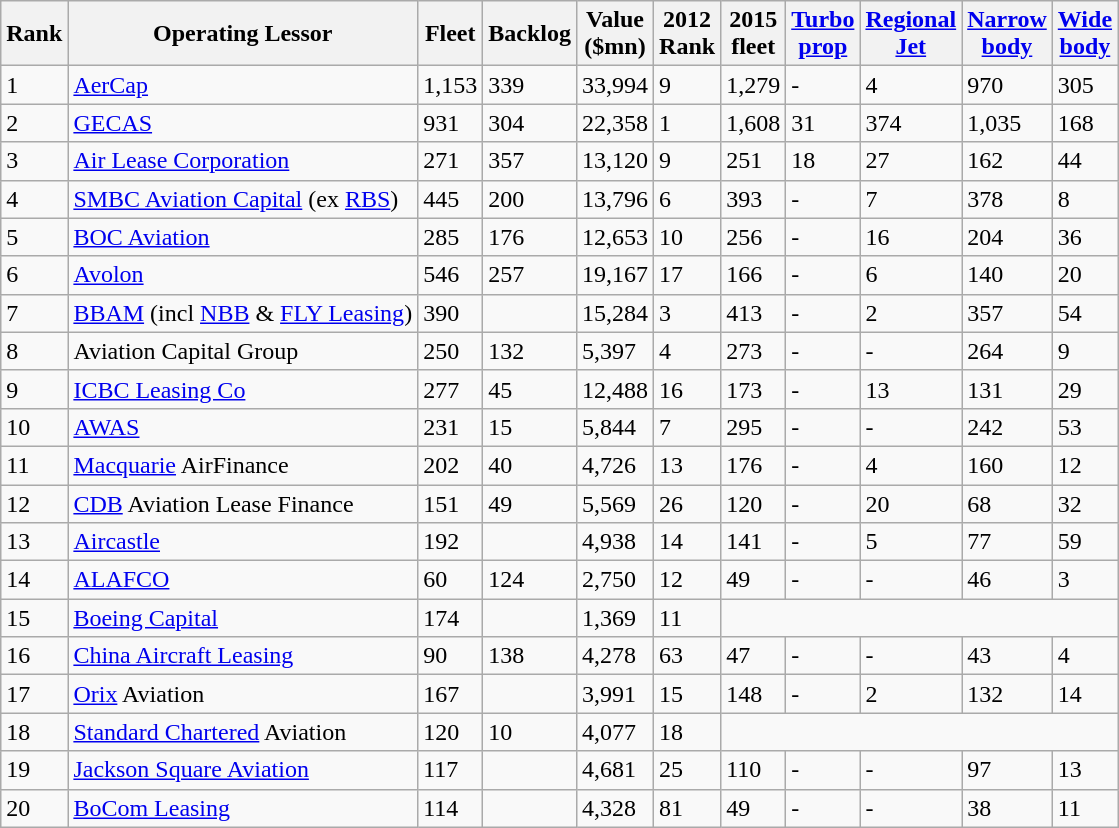<table class="wikitable sortable">
<tr>
<th>Rank</th>
<th>Operating Lessor</th>
<th>Fleet</th>
<th>Backlog</th>
<th>Value<br>($mn)</th>
<th>2012<br>Rank</th>
<th>2015<br>fleet</th>
<th><a href='#'>Turbo</a><br><a href='#'>prop</a></th>
<th><a href='#'>Regional</a><br><a href='#'>Jet</a></th>
<th><a href='#'>Narrow</a><br><a href='#'>body</a></th>
<th><a href='#'>Wide</a><br><a href='#'>body</a></th>
</tr>
<tr>
<td>1</td>
<td><a href='#'>AerCap</a></td>
<td>1,153</td>
<td>339</td>
<td>33,994</td>
<td>9</td>
<td>1,279</td>
<td>-</td>
<td>4</td>
<td>970</td>
<td>305</td>
</tr>
<tr>
<td>2</td>
<td><a href='#'>GECAS</a></td>
<td>931</td>
<td>304</td>
<td>22,358</td>
<td>1</td>
<td>1,608</td>
<td>31</td>
<td>374</td>
<td>1,035</td>
<td>168</td>
</tr>
<tr>
<td>3</td>
<td><a href='#'>Air Lease Corporation</a></td>
<td>271</td>
<td>357</td>
<td>13,120</td>
<td>9</td>
<td>251</td>
<td>18</td>
<td>27</td>
<td>162</td>
<td>44</td>
</tr>
<tr>
<td>4</td>
<td><a href='#'>SMBC Aviation Capital</a> (ex <a href='#'>RBS</a>)</td>
<td>445</td>
<td>200</td>
<td>13,796</td>
<td>6</td>
<td>393</td>
<td>-</td>
<td>7</td>
<td>378</td>
<td>8</td>
</tr>
<tr>
<td>5</td>
<td><a href='#'>BOC Aviation</a></td>
<td>285</td>
<td>176</td>
<td>12,653</td>
<td>10</td>
<td>256</td>
<td>-</td>
<td>16</td>
<td>204</td>
<td>36</td>
</tr>
<tr>
<td>6</td>
<td><a href='#'>Avolon</a></td>
<td>546</td>
<td>257</td>
<td>19,167</td>
<td>17</td>
<td>166</td>
<td>-</td>
<td>6</td>
<td>140</td>
<td>20</td>
</tr>
<tr>
<td>7</td>
<td><a href='#'>BBAM</a> (incl <a href='#'>NBB</a> & <a href='#'>FLY Leasing</a>)</td>
<td>390</td>
<td></td>
<td>15,284</td>
<td>3</td>
<td>413</td>
<td>-</td>
<td>2</td>
<td>357</td>
<td>54</td>
</tr>
<tr>
<td>8</td>
<td>Aviation Capital Group</td>
<td>250</td>
<td>132</td>
<td>5,397</td>
<td>4</td>
<td>273</td>
<td>-</td>
<td>-</td>
<td>264</td>
<td>9</td>
</tr>
<tr>
<td>9</td>
<td><a href='#'>ICBC Leasing Co</a></td>
<td>277</td>
<td>45</td>
<td>12,488</td>
<td>16</td>
<td>173</td>
<td>-</td>
<td>13</td>
<td>131</td>
<td>29</td>
</tr>
<tr>
<td>10</td>
<td><a href='#'>AWAS</a></td>
<td>231</td>
<td>15</td>
<td>5,844</td>
<td>7</td>
<td>295</td>
<td>-</td>
<td>-</td>
<td>242</td>
<td>53</td>
</tr>
<tr>
<td>11</td>
<td><a href='#'>Macquarie</a> AirFinance</td>
<td>202</td>
<td>40</td>
<td>4,726</td>
<td>13</td>
<td>176</td>
<td>-</td>
<td>4</td>
<td>160</td>
<td>12</td>
</tr>
<tr>
<td>12</td>
<td><a href='#'>CDB</a> Aviation Lease Finance</td>
<td>151</td>
<td>49</td>
<td>5,569</td>
<td>26</td>
<td>120</td>
<td>-</td>
<td>20</td>
<td>68</td>
<td>32</td>
</tr>
<tr>
<td>13</td>
<td><a href='#'>Aircastle</a></td>
<td>192</td>
<td></td>
<td>4,938</td>
<td>14</td>
<td>141</td>
<td>-</td>
<td>5</td>
<td>77</td>
<td>59</td>
</tr>
<tr>
<td>14</td>
<td><a href='#'>ALAFCO</a></td>
<td>60</td>
<td>124</td>
<td>2,750</td>
<td>12</td>
<td>49</td>
<td>-</td>
<td>-</td>
<td>46</td>
<td>3</td>
</tr>
<tr>
<td>15</td>
<td><a href='#'>Boeing Capital</a></td>
<td>174</td>
<td></td>
<td>1,369</td>
<td>11</td>
</tr>
<tr>
<td>16</td>
<td><a href='#'>China Aircraft Leasing</a></td>
<td>90</td>
<td>138</td>
<td>4,278</td>
<td>63</td>
<td>47</td>
<td>-</td>
<td>-</td>
<td>43</td>
<td>4</td>
</tr>
<tr>
<td>17</td>
<td><a href='#'>Orix</a> Aviation</td>
<td>167</td>
<td></td>
<td>3,991</td>
<td>15</td>
<td>148</td>
<td>-</td>
<td>2</td>
<td>132</td>
<td>14</td>
</tr>
<tr>
<td>18</td>
<td><a href='#'>Standard Chartered</a> Aviation</td>
<td>120</td>
<td>10</td>
<td>4,077</td>
<td>18</td>
</tr>
<tr>
<td>19</td>
<td><a href='#'>Jackson Square Aviation</a></td>
<td>117</td>
<td></td>
<td>4,681</td>
<td>25</td>
<td>110</td>
<td>-</td>
<td>-</td>
<td>97</td>
<td>13</td>
</tr>
<tr>
<td>20</td>
<td><a href='#'>BoCom Leasing</a></td>
<td>114</td>
<td></td>
<td>4,328</td>
<td>81</td>
<td>49</td>
<td>-</td>
<td>-</td>
<td>38</td>
<td>11</td>
</tr>
</table>
